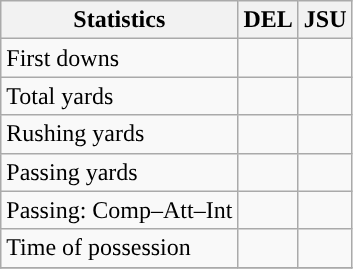<table class="wikitable" style="float: left;">
<tr>
<th>Statistics</th>
<th>DEL</th>
<th>JSU</th>
</tr>
<tr>
<td>First downs</td>
<td></td>
<td></td>
</tr>
<tr>
<td>Total yards</td>
<td></td>
<td></td>
</tr>
<tr>
<td>Rushing yards</td>
<td></td>
<td></td>
</tr>
<tr>
<td>Passing yards</td>
<td></td>
<td></td>
</tr>
<tr>
<td>Passing: Comp–Att–Int</td>
<td></td>
<td></td>
</tr>
<tr>
<td>Time of possession</td>
<td></td>
<td></td>
</tr>
<tr>
</tr>
</table>
